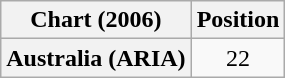<table class="wikitable plainrowheaders" style="text-align:center">
<tr>
<th scope="col">Chart (2006)</th>
<th scope="col">Position</th>
</tr>
<tr>
<th scope="row">Australia (ARIA)</th>
<td>22</td>
</tr>
</table>
